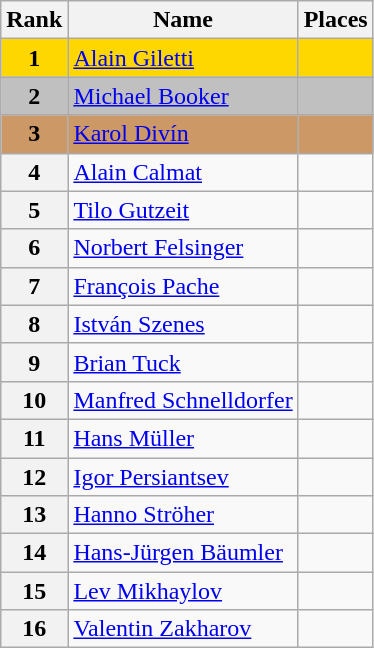<table class="wikitable">
<tr>
<th>Rank</th>
<th>Name</th>
<th>Places</th>
</tr>
<tr bgcolor="gold">
<td align="center"><strong>1</strong></td>
<td> <a href='#'>Alain Giletti</a></td>
<td></td>
</tr>
<tr bgcolor="silver">
<td align="center"><strong>2</strong></td>
<td> <a href='#'>Michael Booker</a></td>
<td></td>
</tr>
<tr bgcolor="cc9966">
<td align="center"><strong>3</strong></td>
<td> <a href='#'>Karol Divín</a></td>
<td></td>
</tr>
<tr>
<th>4</th>
<td> <a href='#'>Alain Calmat</a></td>
<td></td>
</tr>
<tr>
<th>5</th>
<td> <a href='#'>Tilo Gutzeit</a></td>
<td></td>
</tr>
<tr>
<th>6</th>
<td> <a href='#'>Norbert Felsinger</a></td>
<td></td>
</tr>
<tr>
<th>7</th>
<td> <a href='#'>François Pache</a></td>
<td></td>
</tr>
<tr>
<th>8</th>
<td> <a href='#'>István Szenes</a></td>
<td></td>
</tr>
<tr>
<th>9</th>
<td> <a href='#'>Brian Tuck</a></td>
<td></td>
</tr>
<tr>
<th>10</th>
<td> <a href='#'>Manfred Schnelldorfer</a></td>
<td></td>
</tr>
<tr>
<th>11</th>
<td> <a href='#'>Hans Müller</a></td>
<td></td>
</tr>
<tr>
<th>12</th>
<td> <a href='#'>Igor Persiantsev</a></td>
<td></td>
</tr>
<tr>
<th>13</th>
<td> <a href='#'>Hanno Ströher</a></td>
<td></td>
</tr>
<tr>
<th>14</th>
<td> <a href='#'>Hans-Jürgen Bäumler</a></td>
<td></td>
</tr>
<tr>
<th>15</th>
<td> <a href='#'>Lev Mikhaylov</a></td>
<td></td>
</tr>
<tr>
<th>16</th>
<td> <a href='#'>Valentin Zakharov</a></td>
<td></td>
</tr>
</table>
